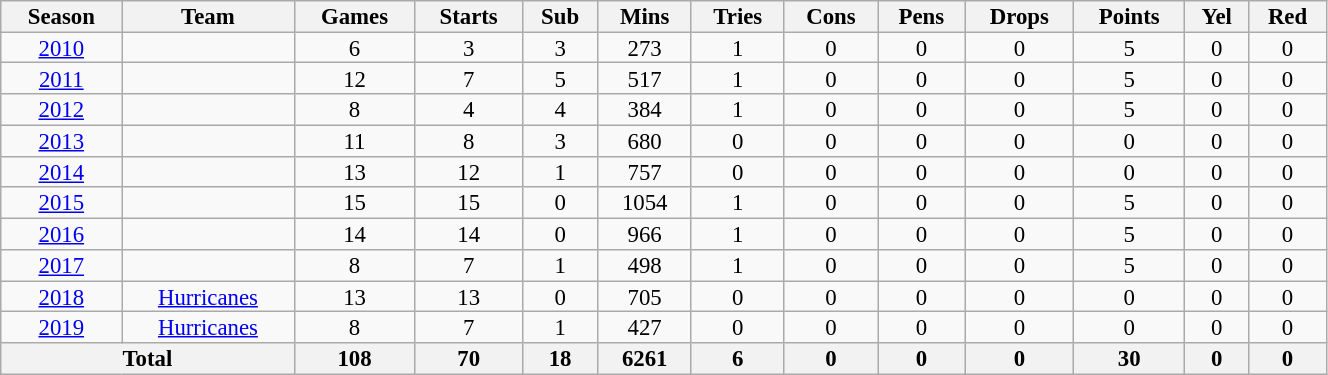<table class="wikitable" style="text-align:center; line-height:90%; font-size:95%; width:70%;">
<tr>
<th>Season</th>
<th>Team</th>
<th>Games</th>
<th>Starts</th>
<th>Sub</th>
<th>Mins</th>
<th>Tries</th>
<th>Cons</th>
<th>Pens</th>
<th>Drops</th>
<th>Points</th>
<th>Yel</th>
<th>Red</th>
</tr>
<tr>
<td><a href='#'>2010</a></td>
<td></td>
<td>6</td>
<td>3</td>
<td>3</td>
<td>273</td>
<td>1</td>
<td>0</td>
<td>0</td>
<td>0</td>
<td>5</td>
<td>0</td>
<td>0</td>
</tr>
<tr>
<td><a href='#'>2011</a></td>
<td></td>
<td>12</td>
<td>7</td>
<td>5</td>
<td>517</td>
<td>1</td>
<td>0</td>
<td>0</td>
<td>0</td>
<td>5</td>
<td>0</td>
<td>0</td>
</tr>
<tr>
<td><a href='#'>2012</a></td>
<td></td>
<td>8</td>
<td>4</td>
<td>4</td>
<td>384</td>
<td>1</td>
<td>0</td>
<td>0</td>
<td>0</td>
<td>5</td>
<td>0</td>
<td>0</td>
</tr>
<tr>
<td><a href='#'>2013</a></td>
<td></td>
<td>11</td>
<td>8</td>
<td>3</td>
<td>680</td>
<td>0</td>
<td>0</td>
<td>0</td>
<td>0</td>
<td>0</td>
<td>0</td>
<td>0</td>
</tr>
<tr>
<td><a href='#'>2014</a></td>
<td></td>
<td>13</td>
<td>12</td>
<td>1</td>
<td>757</td>
<td>0</td>
<td>0</td>
<td>0</td>
<td>0</td>
<td>0</td>
<td>0</td>
<td>0</td>
</tr>
<tr>
<td><a href='#'>2015</a></td>
<td></td>
<td>15</td>
<td>15</td>
<td>0</td>
<td>1054</td>
<td>1</td>
<td>0</td>
<td>0</td>
<td>0</td>
<td>5</td>
<td>0</td>
<td>0</td>
</tr>
<tr>
<td><a href='#'>2016</a></td>
<td></td>
<td>14</td>
<td>14</td>
<td>0</td>
<td>966</td>
<td>1</td>
<td>0</td>
<td>0</td>
<td>0</td>
<td>5</td>
<td>0</td>
<td>0</td>
</tr>
<tr>
<td><a href='#'>2017</a></td>
<td></td>
<td>8</td>
<td>7</td>
<td>1</td>
<td>498</td>
<td>1</td>
<td>0</td>
<td>0</td>
<td>0</td>
<td>5</td>
<td>0</td>
<td>0</td>
</tr>
<tr>
<td><a href='#'>2018</a></td>
<td><a href='#'>Hurricanes</a></td>
<td>13</td>
<td>13</td>
<td>0</td>
<td>705</td>
<td>0</td>
<td>0</td>
<td>0</td>
<td>0</td>
<td>0</td>
<td>0</td>
<td>0</td>
</tr>
<tr>
<td><a href='#'>2019</a></td>
<td><a href='#'>Hurricanes</a></td>
<td>8</td>
<td>7</td>
<td>1</td>
<td>427</td>
<td>0</td>
<td>0</td>
<td>0</td>
<td>0</td>
<td>0</td>
<td>0</td>
<td>0</td>
</tr>
<tr>
<th colspan="2">Total</th>
<th>108</th>
<th>70</th>
<th>18</th>
<th>6261</th>
<th>6</th>
<th>0</th>
<th>0</th>
<th>0</th>
<th>30</th>
<th>0</th>
<th>0</th>
</tr>
</table>
